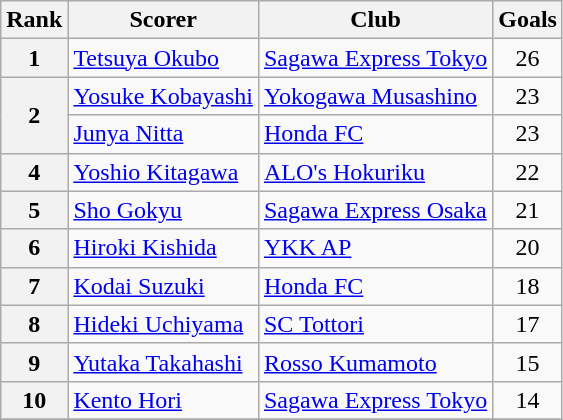<table class="wikitable">
<tr>
<th>Rank</th>
<th>Scorer</th>
<th>Club</th>
<th>Goals</th>
</tr>
<tr>
<th>1</th>
<td> <a href='#'>Tetsuya Okubo</a></td>
<td><a href='#'>Sagawa Express Tokyo</a></td>
<td align=center>26</td>
</tr>
<tr>
<th rowspan=2>2</th>
<td> <a href='#'>Yosuke Kobayashi</a></td>
<td><a href='#'>Yokogawa Musashino</a></td>
<td align=center>23</td>
</tr>
<tr>
<td> <a href='#'>Junya Nitta</a></td>
<td><a href='#'>Honda FC</a></td>
<td align=center>23</td>
</tr>
<tr>
<th>4</th>
<td> <a href='#'>Yoshio Kitagawa</a></td>
<td><a href='#'>ALO's Hokuriku</a></td>
<td align=center>22</td>
</tr>
<tr>
<th>5</th>
<td> <a href='#'>Sho Gokyu</a></td>
<td><a href='#'>Sagawa Express Osaka</a></td>
<td align=center>21</td>
</tr>
<tr>
<th>6</th>
<td> <a href='#'>Hiroki Kishida</a></td>
<td><a href='#'>YKK AP</a></td>
<td align=center>20</td>
</tr>
<tr>
<th>7</th>
<td> <a href='#'>Kodai Suzuki</a></td>
<td><a href='#'>Honda FC</a></td>
<td align=center>18</td>
</tr>
<tr>
<th>8</th>
<td> <a href='#'>Hideki Uchiyama</a></td>
<td><a href='#'>SC Tottori</a></td>
<td align=center>17</td>
</tr>
<tr>
<th>9</th>
<td> <a href='#'>Yutaka Takahashi</a></td>
<td><a href='#'>Rosso Kumamoto</a></td>
<td align=center>15</td>
</tr>
<tr>
<th>10</th>
<td> <a href='#'>Kento Hori</a></td>
<td><a href='#'>Sagawa Express Tokyo</a></td>
<td align=center>14</td>
</tr>
<tr>
</tr>
</table>
